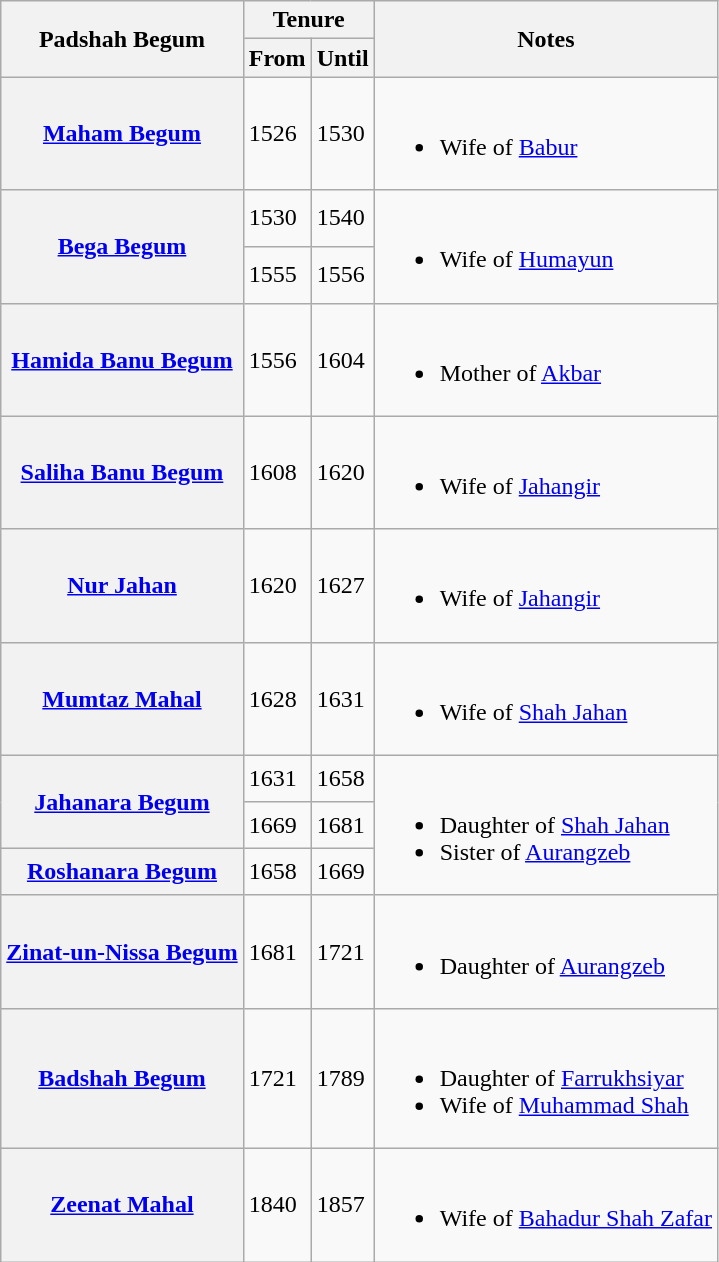<table class="wikitable sortable" border="1">
<tr>
<th Rowspan="2">Padshah Begum</th>
<th scope="row" colspan="2">Tenure</th>
<th Rowspan="2">Notes</th>
</tr>
<tr>
<th>From</th>
<th>Until</th>
</tr>
<tr>
<th><a href='#'>Maham Begum</a></th>
<td>1526</td>
<td>1530</td>
<td><br><ul><li>Wife of <a href='#'>Babur</a></li></ul></td>
</tr>
<tr>
<th rowspan="2"><a href='#'>Bega Begum</a></th>
<td>1530</td>
<td>1540</td>
<td rowspan="2"><br><ul><li>Wife of <a href='#'>Humayun</a></li></ul></td>
</tr>
<tr>
<td>1555</td>
<td>1556</td>
</tr>
<tr>
<th><a href='#'>Hamida Banu Begum</a></th>
<td>1556</td>
<td>1604</td>
<td><br><ul><li>Mother of <a href='#'>Akbar</a></li></ul></td>
</tr>
<tr>
<th><a href='#'>Saliha Banu Begum</a></th>
<td>1608</td>
<td>1620</td>
<td><br><ul><li>Wife of <a href='#'>Jahangir</a></li></ul></td>
</tr>
<tr>
<th><a href='#'>Nur Jahan</a></th>
<td>1620</td>
<td>1627</td>
<td><br><ul><li>Wife of <a href='#'>Jahangir</a></li></ul></td>
</tr>
<tr>
<th><a href='#'>Mumtaz Mahal</a></th>
<td>1628</td>
<td>1631</td>
<td><br><ul><li>Wife of <a href='#'>Shah Jahan</a></li></ul></td>
</tr>
<tr>
<th Rowspan="2"><a href='#'>Jahanara Begum</a></th>
<td>1631</td>
<td>1658</td>
<td Rowspan="3"><br><ul><li>Daughter of <a href='#'>Shah Jahan</a></li><li>Sister of <a href='#'>Aurangzeb</a></li></ul></td>
</tr>
<tr>
<td>1669</td>
<td>1681</td>
</tr>
<tr>
<th><a href='#'>Roshanara Begum</a></th>
<td>1658</td>
<td>1669</td>
</tr>
<tr>
<th><a href='#'>Zinat-un-Nissa Begum</a></th>
<td>1681</td>
<td>1721</td>
<td><br><ul><li>Daughter of <a href='#'>Aurangzeb</a></li></ul></td>
</tr>
<tr>
<th><a href='#'>Badshah Begum</a></th>
<td>1721</td>
<td>1789</td>
<td><br><ul><li>Daughter of <a href='#'>Farrukhsiyar</a></li><li>Wife of <a href='#'>Muhammad Shah</a></li></ul></td>
</tr>
<tr>
<th><a href='#'>Zeenat Mahal</a></th>
<td>1840</td>
<td>1857</td>
<td><br><ul><li>Wife of <a href='#'>Bahadur Shah Zafar</a></li></ul></td>
</tr>
</table>
